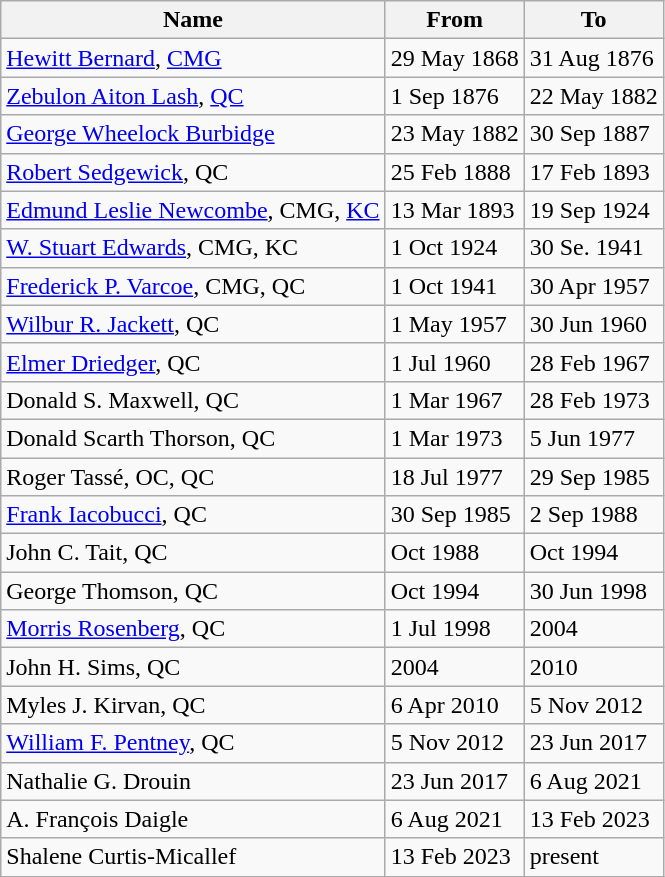<table class="wikitable">
<tr>
<th>Name</th>
<th>From</th>
<th>To</th>
</tr>
<tr>
<td><a href='#'>Hewitt Bernard</a>, <a href='#'>CMG</a></td>
<td>29 May 1868</td>
<td>31 Aug 1876</td>
</tr>
<tr>
<td><a href='#'>Zebulon Aiton Lash</a>, <a href='#'>QC</a></td>
<td>1 Sep 1876</td>
<td>22 May 1882</td>
</tr>
<tr>
<td><a href='#'>George Wheelock Burbidge</a></td>
<td>23 May 1882</td>
<td>30 Sep 1887</td>
</tr>
<tr>
<td><a href='#'>Robert Sedgewick</a>, QC</td>
<td>25 Feb 1888</td>
<td>17 Feb 1893</td>
</tr>
<tr>
<td><a href='#'>Edmund Leslie Newcombe</a>, CMG, <a href='#'>KC</a></td>
<td>13 Mar 1893</td>
<td>19 Sep 1924</td>
</tr>
<tr>
<td><a href='#'>W. Stuart Edwards</a>, CMG, KC</td>
<td>1 Oct 1924</td>
<td>30 Se. 1941</td>
</tr>
<tr>
<td><a href='#'>Frederick P. Varcoe</a>, CMG, QC</td>
<td>1 Oct 1941</td>
<td>30 Apr 1957</td>
</tr>
<tr>
<td><a href='#'>Wilbur R. Jackett</a>, QC</td>
<td>1 May 1957</td>
<td>30 Jun 1960</td>
</tr>
<tr>
<td><a href='#'>Elmer Driedger</a>, QC</td>
<td>1 Jul 1960</td>
<td>28 Feb 1967</td>
</tr>
<tr>
<td>Donald S. Maxwell, QC</td>
<td>1 Mar 1967</td>
<td>28 Feb 1973</td>
</tr>
<tr>
<td>Donald Scarth Thorson, QC</td>
<td>1 Mar 1973</td>
<td>5 Jun 1977</td>
</tr>
<tr>
<td>Roger Tassé, OC, QC</td>
<td>18 Jul 1977</td>
<td>29 Sep 1985</td>
</tr>
<tr>
<td><a href='#'>Frank Iacobucci</a>, QC</td>
<td>30 Sep 1985</td>
<td>2 Sep 1988</td>
</tr>
<tr>
<td>John C. Tait, QC</td>
<td>Oct 1988</td>
<td>Oct 1994</td>
</tr>
<tr>
<td>George Thomson, QC</td>
<td>Oct 1994</td>
<td>30 Jun 1998</td>
</tr>
<tr>
<td><a href='#'>Morris Rosenberg</a>, QC</td>
<td>1 Jul 1998</td>
<td>2004</td>
</tr>
<tr>
<td>John H. Sims, QC</td>
<td>2004</td>
<td>2010</td>
</tr>
<tr>
<td>Myles J. Kirvan, QC</td>
<td>6 Apr 2010</td>
<td>5 Nov 2012</td>
</tr>
<tr>
<td><a href='#'>William F. Pentney</a>, QC</td>
<td>5 Nov 2012</td>
<td>23 Jun 2017</td>
</tr>
<tr>
<td>Nathalie G. Drouin</td>
<td>23 Jun 2017</td>
<td>6 Aug 2021</td>
</tr>
<tr>
<td>A. François Daigle</td>
<td>6 Aug 2021</td>
<td>13 Feb 2023</td>
</tr>
<tr>
<td>Shalene Curtis-Micallef</td>
<td>13 Feb 2023</td>
<td>present</td>
</tr>
</table>
